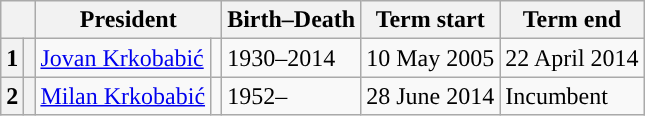<table class="wikitable">
<tr>
<th colspan="2"></th>
<th colspan="2">President</th>
<th>Birth–Death</th>
<th>Term start</th>
<th>Term end</th>
</tr>
<tr>
<th>1</th>
<th style="background:"></th>
<td><a href='#'>Jovan Krkobabić</a></td>
<td></td>
<td>1930–2014</td>
<td>10 May 2005</td>
<td>22 April 2014</td>
</tr>
<tr>
<th>2</th>
<th style="background:"></th>
<td><a href='#'>Milan Krkobabić</a></td>
<td></td>
<td>1952–</td>
<td>28 June 2014</td>
<td>Incumbent</td>
</tr>
</table>
